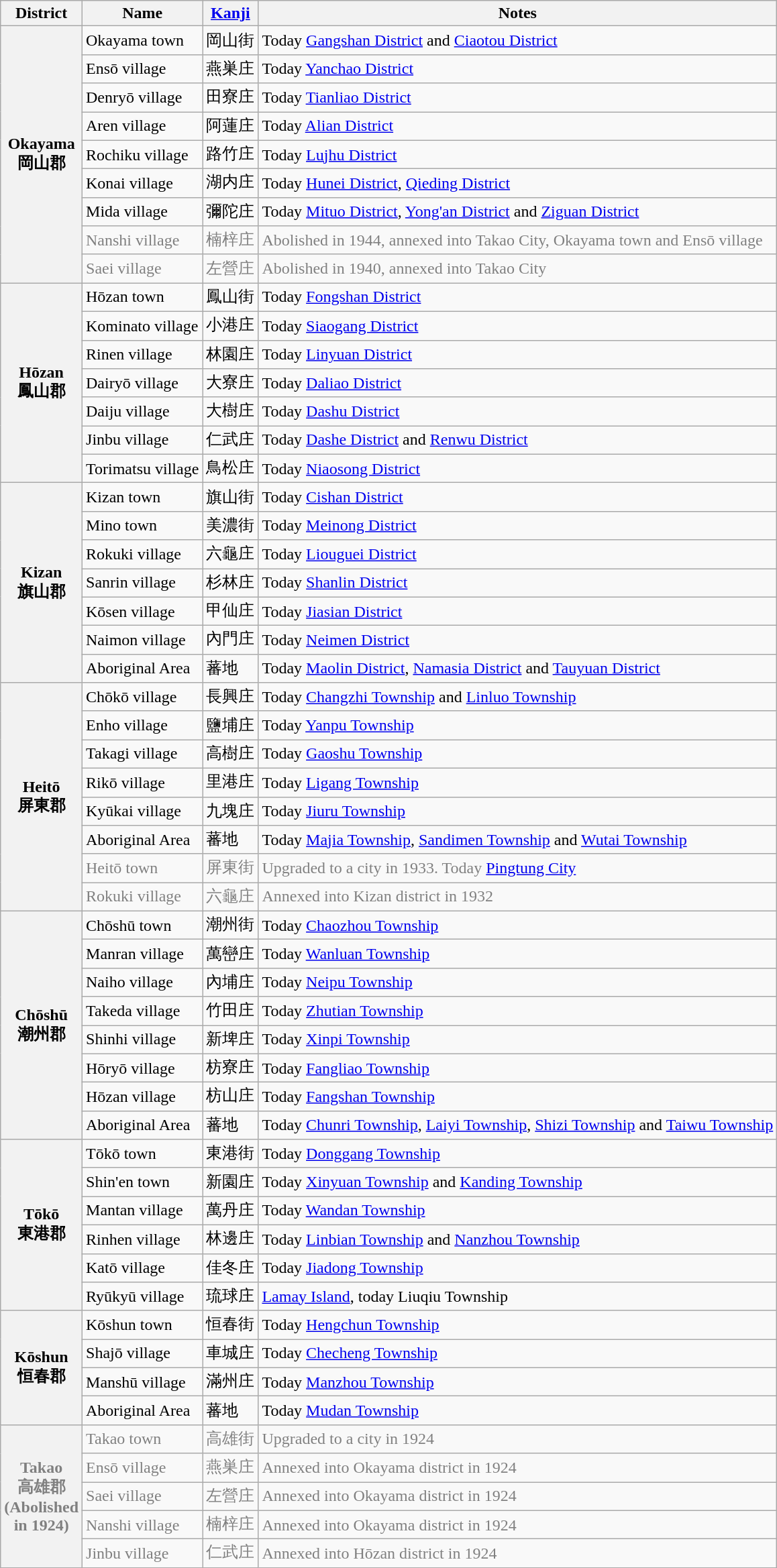<table class=wikitable>
<tr>
<th>District</th>
<th>Name</th>
<th><a href='#'>Kanji</a></th>
<th>Notes</th>
</tr>
<tr>
<th rowspan=9>Okayama<br>岡山郡</th>
<td>Okayama town</td>
<td>岡山街</td>
<td>Today <a href='#'>Gangshan District</a> and <a href='#'>Ciaotou District</a></td>
</tr>
<tr>
<td>Ensō village</td>
<td>燕巣庄</td>
<td>Today <a href='#'>Yanchao District</a></td>
</tr>
<tr>
<td>Denryō village</td>
<td>田寮庄</td>
<td>Today <a href='#'>Tianliao District</a></td>
</tr>
<tr>
<td>Aren village</td>
<td>阿蓮庄</td>
<td>Today <a href='#'>Alian District</a></td>
</tr>
<tr>
<td>Rochiku village</td>
<td>路竹庄</td>
<td>Today <a href='#'>Lujhu District</a></td>
</tr>
<tr>
<td>Konai village</td>
<td>湖内庄</td>
<td>Today <a href='#'>Hunei District</a>, <a href='#'>Qieding District</a></td>
</tr>
<tr>
<td>Mida village</td>
<td>彌陀庄</td>
<td>Today <a href='#'>Mituo District</a>, <a href='#'>Yong'an District</a> and <a href='#'>Ziguan District</a></td>
</tr>
<tr style="color:grey;">
<td>Nanshi village</td>
<td>楠梓庄</td>
<td>Abolished in 1944, annexed into Takao City, Okayama town and Ensō village</td>
</tr>
<tr style="color:grey;">
<td>Saei village</td>
<td>左營庄</td>
<td>Abolished in 1940, annexed into Takao City</td>
</tr>
<tr>
<th rowspan=7>Hōzan<br>鳳山郡</th>
<td>Hōzan town</td>
<td>鳳山街</td>
<td>Today <a href='#'>Fongshan District</a></td>
</tr>
<tr>
<td>Kominato village</td>
<td>小港庄</td>
<td>Today <a href='#'>Siaogang District</a></td>
</tr>
<tr>
<td>Rinen village</td>
<td>林園庄</td>
<td>Today <a href='#'>Linyuan District</a></td>
</tr>
<tr>
<td>Dairyō village</td>
<td>大寮庄</td>
<td>Today <a href='#'>Daliao District</a></td>
</tr>
<tr>
<td>Daiju village</td>
<td>大樹庄</td>
<td>Today <a href='#'>Dashu District</a></td>
</tr>
<tr>
<td>Jinbu village</td>
<td>仁武庄</td>
<td>Today <a href='#'>Dashe District</a> and <a href='#'>Renwu District</a></td>
</tr>
<tr>
<td>Torimatsu village</td>
<td>鳥松庄</td>
<td>Today <a href='#'>Niaosong District</a></td>
</tr>
<tr>
<th rowspan=7>Kizan<br>旗山郡</th>
<td>Kizan town</td>
<td>旗山街</td>
<td>Today <a href='#'>Cishan District</a></td>
</tr>
<tr>
<td>Mino town</td>
<td>美濃街</td>
<td>Today <a href='#'>Meinong District</a></td>
</tr>
<tr>
<td>Rokuki village</td>
<td>六龜庄</td>
<td>Today <a href='#'>Liouguei District</a></td>
</tr>
<tr>
<td>Sanrin village</td>
<td>杉林庄</td>
<td>Today <a href='#'>Shanlin District</a></td>
</tr>
<tr>
<td>Kōsen village</td>
<td>甲仙庄</td>
<td>Today <a href='#'>Jiasian District</a></td>
</tr>
<tr>
<td>Naimon village</td>
<td>內門庄</td>
<td>Today <a href='#'>Neimen District</a></td>
</tr>
<tr>
<td>Aboriginal Area</td>
<td>蕃地</td>
<td>Today <a href='#'>Maolin District</a>, <a href='#'>Namasia District</a> and <a href='#'>Tauyuan District</a></td>
</tr>
<tr>
<th rowspan=8>Heitō<br>屏東郡</th>
<td>Chōkō village</td>
<td>長興庄</td>
<td>Today <a href='#'>Changzhi Township</a> and <a href='#'>Linluo Township</a></td>
</tr>
<tr>
<td>Enho village</td>
<td>鹽埔庄</td>
<td>Today <a href='#'>Yanpu Township</a></td>
</tr>
<tr>
<td>Takagi village</td>
<td>高樹庄</td>
<td>Today <a href='#'>Gaoshu Township</a></td>
</tr>
<tr>
<td>Rikō village</td>
<td>里港庄</td>
<td>Today <a href='#'>Ligang Township</a></td>
</tr>
<tr>
<td>Kyūkai village</td>
<td>九塊庄</td>
<td>Today <a href='#'>Jiuru Township</a></td>
</tr>
<tr>
<td>Aboriginal Area</td>
<td>蕃地</td>
<td>Today <a href='#'>Majia Township</a>, <a href='#'>Sandimen Township</a> and <a href='#'>Wutai Township</a></td>
</tr>
<tr style="color:grey;">
<td>Heitō town</td>
<td>屏東街</td>
<td>Upgraded to a city in 1933. Today <a href='#'>Pingtung City</a></td>
</tr>
<tr style="color:grey;">
<td>Rokuki village</td>
<td>六龜庄</td>
<td>Annexed into Kizan district in 1932</td>
</tr>
<tr>
<th rowspan=8>Chōshū<br>潮州郡</th>
<td>Chōshū town</td>
<td>潮州街</td>
<td>Today <a href='#'>Chaozhou Township</a></td>
</tr>
<tr>
<td>Manran village</td>
<td>萬巒庄</td>
<td>Today <a href='#'>Wanluan Township</a></td>
</tr>
<tr>
<td>Naiho village</td>
<td>內埔庄</td>
<td>Today <a href='#'>Neipu Township</a></td>
</tr>
<tr>
<td>Takeda village</td>
<td>竹田庄</td>
<td>Today <a href='#'>Zhutian Township</a></td>
</tr>
<tr>
<td>Shinhi village</td>
<td>新埤庄</td>
<td>Today <a href='#'>Xinpi Township</a></td>
</tr>
<tr>
<td>Hōryō village</td>
<td>枋寮庄</td>
<td>Today <a href='#'>Fangliao Township</a></td>
</tr>
<tr>
<td>Hōzan village</td>
<td>枋山庄</td>
<td>Today <a href='#'>Fangshan Township</a></td>
</tr>
<tr>
<td>Aboriginal Area</td>
<td>蕃地</td>
<td>Today <a href='#'>Chunri Township</a>, <a href='#'>Laiyi Township</a>, <a href='#'>Shizi Township</a> and <a href='#'>Taiwu Township</a></td>
</tr>
<tr>
<th rowspan=6>Tōkō<br>東港郡</th>
<td>Tōkō town</td>
<td>東港街</td>
<td>Today <a href='#'>Donggang Township</a></td>
</tr>
<tr>
<td>Shin'en town</td>
<td>新園庄</td>
<td>Today <a href='#'>Xinyuan Township</a> and <a href='#'>Kanding Township</a></td>
</tr>
<tr>
<td>Mantan village</td>
<td>萬丹庄</td>
<td>Today <a href='#'>Wandan Township</a></td>
</tr>
<tr>
<td>Rinhen village</td>
<td>林邊庄</td>
<td>Today <a href='#'>Linbian Township</a> and <a href='#'>Nanzhou Township</a></td>
</tr>
<tr>
<td>Katō village</td>
<td>佳冬庄</td>
<td>Today <a href='#'>Jiadong Township</a></td>
</tr>
<tr>
<td>Ryūkyū village</td>
<td>琉球庄</td>
<td><a href='#'>Lamay Island</a>, today Liuqiu Township</td>
</tr>
<tr>
<th rowspan=4>Kōshun<br>恒春郡</th>
<td>Kōshun town</td>
<td>恒春街</td>
<td>Today <a href='#'>Hengchun Township</a></td>
</tr>
<tr>
<td>Shajō village</td>
<td>車城庄</td>
<td>Today <a href='#'>Checheng Township</a></td>
</tr>
<tr>
<td>Manshū village</td>
<td>滿州庄</td>
<td>Today <a href='#'>Manzhou Township</a></td>
</tr>
<tr>
<td>Aboriginal Area</td>
<td>蕃地</td>
<td>Today <a href='#'>Mudan Township</a></td>
</tr>
<tr style="color:grey;">
<th rowspan=5>Takao<br>高雄郡<br>(Abolished<br>in 1924)</th>
<td>Takao town</td>
<td>高雄街</td>
<td>Upgraded to a city in 1924</td>
</tr>
<tr style="color:grey;">
<td>Ensō village</td>
<td>燕巣庄</td>
<td>Annexed into Okayama district in 1924</td>
</tr>
<tr style="color:grey;">
<td>Saei village</td>
<td>左營庄</td>
<td>Annexed into Okayama district in 1924</td>
</tr>
<tr style="color:grey;">
<td>Nanshi village</td>
<td>楠梓庄</td>
<td>Annexed into Okayama district in 1924</td>
</tr>
<tr style="color:grey;">
<td>Jinbu village</td>
<td>仁武庄</td>
<td>Annexed into Hōzan district in 1924</td>
</tr>
</table>
